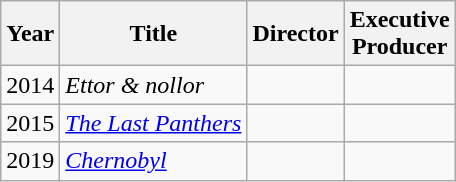<table class="wikitable plainrowheaders">
<tr>
<th>Year</th>
<th>Title</th>
<th>Director</th>
<th>Executive<br>Producer</th>
</tr>
<tr>
<td>2014</td>
<td><em>Ettor & nollor</em></td>
<td></td>
<td></td>
</tr>
<tr>
<td>2015</td>
<td><em><a href='#'>The Last Panthers</a></em></td>
<td></td>
<td></td>
</tr>
<tr>
<td>2019</td>
<td><em><a href='#'>Chernobyl</a></em></td>
<td></td>
<td></td>
</tr>
</table>
